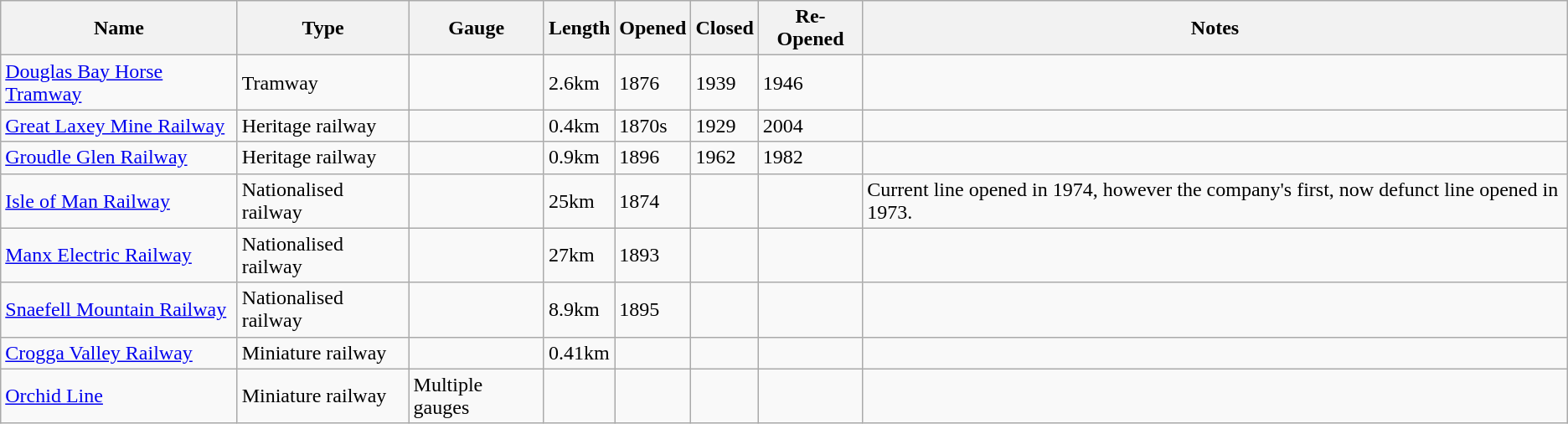<table class="wikitable sortable mw-collapsible">
<tr>
<th>Name</th>
<th>Type</th>
<th>Gauge</th>
<th>Length</th>
<th>Opened</th>
<th>Closed</th>
<th>Re-Opened</th>
<th>Notes</th>
</tr>
<tr>
<td><a href='#'>Douglas Bay Horse Tramway</a></td>
<td>Tramway</td>
<td data-sort-value=914></td>
<td>2.6km</td>
<td>1876</td>
<td>1939</td>
<td>1946</td>
<td></td>
</tr>
<tr>
<td><a href='#'>Great Laxey Mine Railway</a></td>
<td>Heritage railway</td>
<td data-sort-value=483></td>
<td>0.4km</td>
<td>1870s</td>
<td>1929</td>
<td>2004</td>
<td></td>
</tr>
<tr>
<td><a href='#'>Groudle Glen Railway</a></td>
<td>Heritage railway</td>
<td data-sort-value=610></td>
<td>0.9km</td>
<td>1896</td>
<td>1962</td>
<td>1982</td>
<td></td>
</tr>
<tr>
<td><a href='#'>Isle of Man Railway</a></td>
<td>Nationalised railway</td>
<td data-sort-value=914></td>
<td>25km</td>
<td>1874</td>
<td></td>
<td></td>
<td>Current line opened in 1974, however the company's first, now defunct line opened in 1973.</td>
</tr>
<tr>
<td><a href='#'>Manx Electric Railway</a></td>
<td>Nationalised railway</td>
<td data-sort-value=914></td>
<td>27km</td>
<td>1893</td>
<td></td>
<td></td>
<td></td>
</tr>
<tr>
<td><a href='#'>Snaefell Mountain Railway</a></td>
<td>Nationalised railway</td>
<td data-sort-value=1067></td>
<td>8.9km</td>
<td>1895</td>
<td></td>
<td></td>
<td></td>
</tr>
<tr>
<td><a href='#'>Crogga Valley Railway</a></td>
<td>Miniature railway</td>
<td data-sort-value=184></td>
<td>0.41km</td>
<td></td>
<td></td>
<td></td>
<td></td>
</tr>
<tr>
<td><a href='#'>Orchid Line</a></td>
<td>Miniature railway</td>
<td>Multiple gauges</td>
<td></td>
<td></td>
<td></td>
<td></td>
<td></td>
</tr>
</table>
